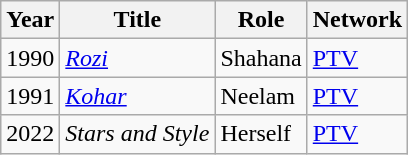<table class="wikitable sortable plainrowheaders">
<tr style="text-align:center;">
<th scope="col">Year</th>
<th scope="col">Title</th>
<th scope="col">Role</th>
<th scope="col">Network</th>
</tr>
<tr>
<td>1990</td>
<td><em><a href='#'>Rozi</a></em></td>
<td>Shahana</td>
<td><a href='#'>PTV</a></td>
</tr>
<tr>
<td>1991</td>
<td><em><a href='#'>Kohar</a></em></td>
<td>Neelam</td>
<td><a href='#'>PTV</a></td>
</tr>
<tr>
<td>2022</td>
<td><em>Stars and Style</em></td>
<td>Herself</td>
<td><a href='#'>PTV</a></td>
</tr>
</table>
